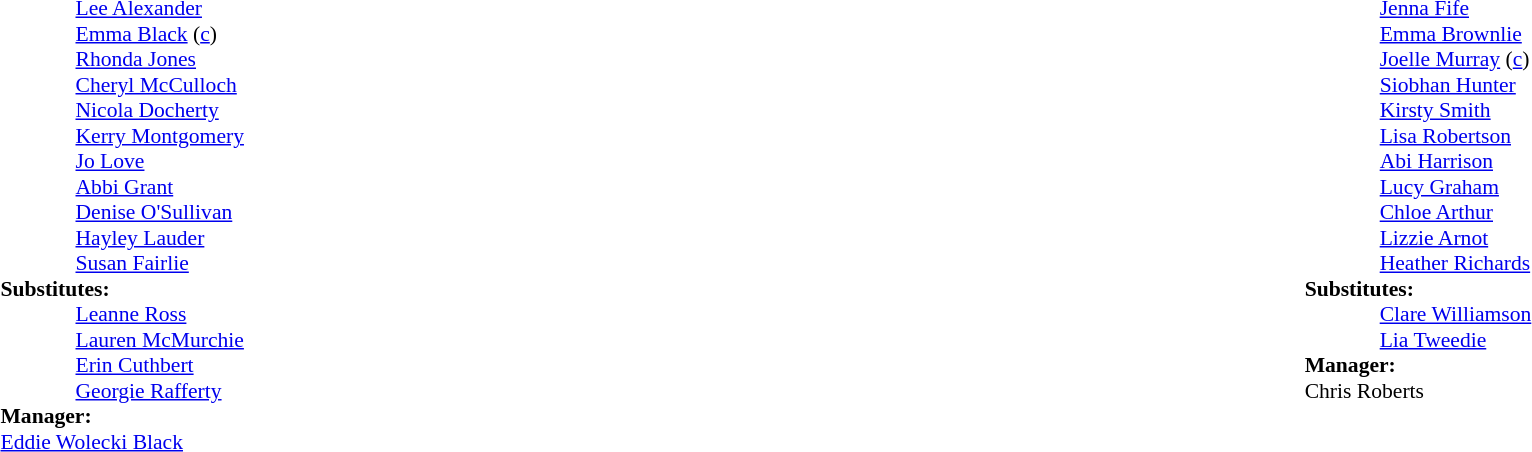<table width="100%">
<tr>
<td valign="top" width="40%"><br><table style="font-size:90%" cellspacing="0" cellpadding="0">
<tr>
<th width=25></th>
<th width=25></th>
</tr>
<tr>
<td></td>
<td></td>
<td> <a href='#'>Lee Alexander</a></td>
</tr>
<tr>
<td></td>
<td></td>
<td> <a href='#'>Emma Black</a> (<a href='#'>c</a>)</td>
</tr>
<tr>
<td></td>
<td></td>
<td> <a href='#'>Rhonda Jones</a> </td>
</tr>
<tr>
<td></td>
<td></td>
<td> <a href='#'>Cheryl McCulloch</a> </td>
</tr>
<tr>
<td></td>
<td></td>
<td> <a href='#'>Nicola Docherty</a></td>
</tr>
<tr>
<td></td>
<td></td>
<td> <a href='#'>Kerry Montgomery</a></td>
</tr>
<tr>
<td></td>
<td></td>
<td> <a href='#'>Jo Love</a></td>
</tr>
<tr>
<td></td>
<td></td>
<td> <a href='#'>Abbi Grant</a></td>
</tr>
<tr>
<td></td>
<td></td>
<td> <a href='#'>Denise O'Sullivan</a></td>
</tr>
<tr>
<td></td>
<td></td>
<td> <a href='#'>Hayley Lauder</a> </td>
</tr>
<tr>
<td></td>
<td></td>
<td> <a href='#'>Susan Fairlie</a></td>
</tr>
<tr>
<td colspan="4"><strong>Substitutes:</strong></td>
</tr>
<tr>
<td></td>
<td></td>
<td> <a href='#'>Leanne Ross</a>   </td>
</tr>
<tr>
<td></td>
<td></td>
<td> <a href='#'>Lauren McMurchie</a> </td>
</tr>
<tr>
<td></td>
<td></td>
<td> <a href='#'>Erin Cuthbert</a> </td>
</tr>
<tr>
<td></td>
<td></td>
<td> <a href='#'>Georgie Rafferty</a> </td>
</tr>
<tr>
<td colspan="4"><strong>Manager:</strong></td>
</tr>
<tr>
<td colspan="4"> <a href='#'>Eddie Wolecki Black</a></td>
</tr>
<tr>
</tr>
</table>
</td>
<td valign="top"></td>
<td valign="top" width="50%"><br><table style="font-size:90%; margin:auto" cellspacing="0" cellpadding="0">
<tr>
<th width=25></th>
<th width=25></th>
</tr>
<tr>
<td></td>
<td></td>
<td> <a href='#'>Jenna Fife</a></td>
</tr>
<tr>
<td></td>
<td></td>
<td> <a href='#'>Emma Brownlie</a></td>
</tr>
<tr>
<td></td>
<td></td>
<td> <a href='#'>Joelle Murray</a> (<a href='#'>c</a>)</td>
</tr>
<tr>
<td></td>
<td></td>
<td> <a href='#'>Siobhan Hunter</a></td>
</tr>
<tr>
<td></td>
<td></td>
<td> <a href='#'>Kirsty Smith</a></td>
</tr>
<tr>
<td></td>
<td></td>
<td> <a href='#'>Lisa Robertson</a></td>
</tr>
<tr>
<td></td>
<td></td>
<td> <a href='#'>Abi Harrison</a> </td>
</tr>
<tr>
<td></td>
<td></td>
<td> <a href='#'>Lucy Graham</a></td>
</tr>
<tr>
<td></td>
<td></td>
<td> <a href='#'>Chloe Arthur</a></td>
</tr>
<tr>
<td></td>
<td></td>
<td> <a href='#'>Lizzie Arnot</a></td>
</tr>
<tr>
<td></td>
<td></td>
<td>  <a href='#'>Heather Richards</a> </td>
</tr>
<tr>
<td colspan="4"><strong>Substitutes:</strong></td>
</tr>
<tr>
<td></td>
<td></td>
<td> <a href='#'>Clare Williamson</a> </td>
</tr>
<tr>
<td></td>
<td></td>
<td> <a href='#'>Lia Tweedie</a> </td>
</tr>
<tr>
<td colspan="4"><strong>Manager:</strong></td>
</tr>
<tr>
<td colspan="4"> Chris Roberts</td>
</tr>
</table>
</td>
</tr>
</table>
